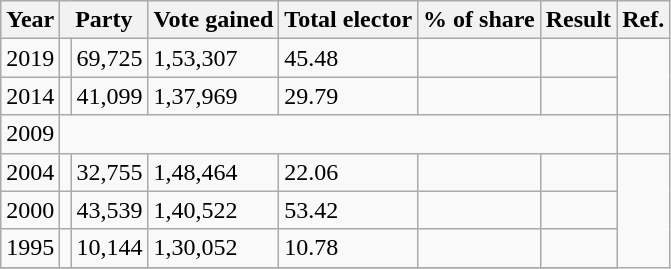<table class="wikitable">
<tr>
<th>Year</th>
<th colspan="2">Party</th>
<th>Vote gained</th>
<th>Total elector</th>
<th>% of share</th>
<th>Result</th>
<th>Ref.</th>
</tr>
<tr>
<td>2019</td>
<td></td>
<td>69,725</td>
<td>1,53,307</td>
<td>45.48</td>
<td></td>
<td></td>
</tr>
<tr>
<td>2014</td>
<td></td>
<td>41,099</td>
<td>1,37,969</td>
<td>29.79</td>
<td></td>
<td></td>
</tr>
<tr>
<td>2009</td>
<td colspan="6"></td>
<td></td>
</tr>
<tr>
<td>2004</td>
<td></td>
<td>32,755</td>
<td>1,48,464</td>
<td>22.06</td>
<td></td>
<td></td>
</tr>
<tr>
<td>2000</td>
<td></td>
<td>43,539</td>
<td>1,40,522</td>
<td>53.42</td>
<td></td>
<td></td>
</tr>
<tr>
<td>1995</td>
<td></td>
<td>10,144</td>
<td>1,30,052</td>
<td>10.78</td>
<td></td>
<td></td>
</tr>
<tr>
</tr>
</table>
